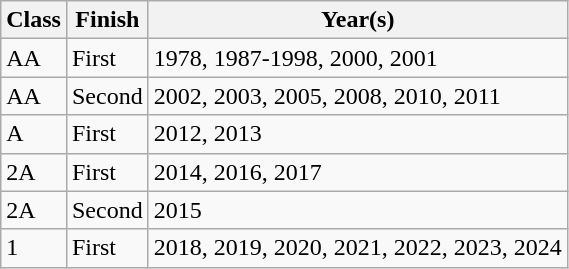<table class="wikitable">
<tr>
<th>Class</th>
<th>Finish</th>
<th>Year(s)</th>
</tr>
<tr>
<td>AA</td>
<td>First</td>
<td>1978, 1987-1998, 2000, 2001</td>
</tr>
<tr>
<td>AA</td>
<td>Second</td>
<td>2002, 2003, 2005, 2008, 2010, 2011</td>
</tr>
<tr>
<td>A</td>
<td>First</td>
<td>2012, 2013</td>
</tr>
<tr>
<td>2A</td>
<td>First</td>
<td>2014, 2016, 2017</td>
</tr>
<tr>
<td>2A</td>
<td>Second</td>
<td>2015</td>
</tr>
<tr>
<td>1</td>
<td>First</td>
<td>2018, 2019, 2020, 2021, 2022, 2023, 2024</td>
</tr>
</table>
